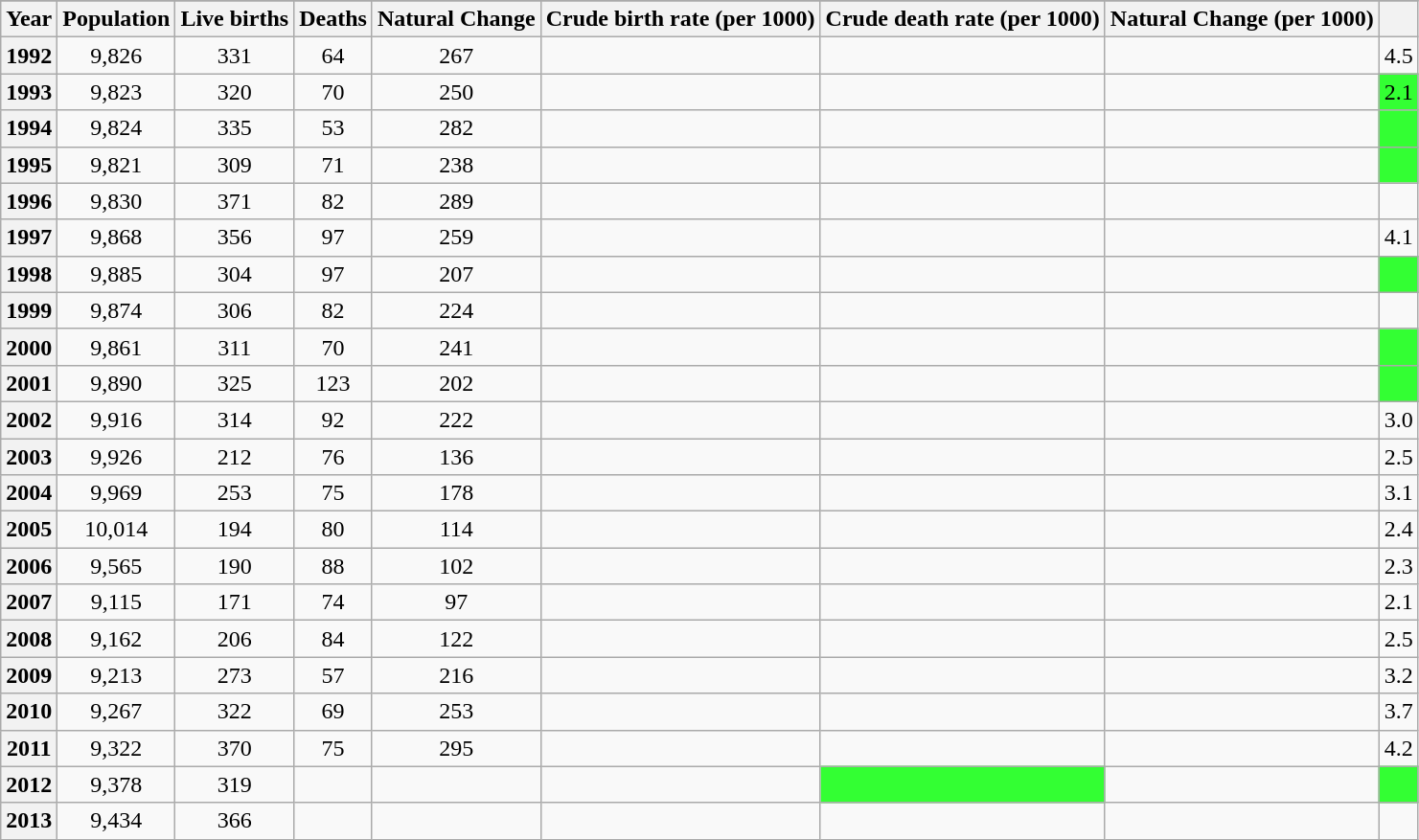<table class="wikitable sortable" style="text-align:center">
<tr>
</tr>
<tr>
<th scope="row">Year</th>
<th scope="row">Population</th>
<th scope="row">Live births</th>
<th scope="row">Deaths</th>
<th scope="row">Natural Change</th>
<th scope="row">Crude birth rate (per 1000)</th>
<th scope="row">Crude death rate (per 1000)</th>
<th scope="row">Natural Change (per 1000)</th>
<th scope="row"></th>
</tr>
<tr>
<th scope="col">1992</th>
<td>9,826</td>
<td>331</td>
<td>64</td>
<td>267</td>
<td></td>
<td></td>
<td></td>
<td>4.5</td>
</tr>
<tr>
<th scope="col">1993</th>
<td>9,823</td>
<td>320</td>
<td>70</td>
<td>250</td>
<td></td>
<td></td>
<td></td>
<td style="background:#3f3;">2.1</td>
</tr>
<tr>
<th scope="col">1994</th>
<td>9,824</td>
<td>335</td>
<td>53</td>
<td>282</td>
<td></td>
<td></td>
<td></td>
<td style="background:#3f3;"></td>
</tr>
<tr>
<th scope="col">1995</th>
<td>9,821</td>
<td>309</td>
<td>71</td>
<td>238</td>
<td></td>
<td></td>
<td></td>
<td style="background:#3f3;"></td>
</tr>
<tr>
<th scope="col">1996</th>
<td>9,830</td>
<td>371</td>
<td>82</td>
<td>289</td>
<td></td>
<td></td>
<td></td>
<td></td>
</tr>
<tr>
<th scope="col">1997</th>
<td>9,868</td>
<td>356</td>
<td>97</td>
<td>259</td>
<td></td>
<td></td>
<td></td>
<td>4.1</td>
</tr>
<tr>
<th scope="col">1998</th>
<td>9,885</td>
<td>304</td>
<td>97</td>
<td>207</td>
<td></td>
<td></td>
<td></td>
<td style="background:#3f3;"></td>
</tr>
<tr>
<th scope="col">1999</th>
<td>9,874</td>
<td>306</td>
<td>82</td>
<td>224</td>
<td></td>
<td></td>
<td></td>
<td></td>
</tr>
<tr>
<th scope="col">2000</th>
<td>9,861</td>
<td>311</td>
<td>70</td>
<td>241</td>
<td></td>
<td></td>
<td></td>
<td style="background:#3f3;"></td>
</tr>
<tr>
<th scope="col">2001</th>
<td>9,890</td>
<td>325</td>
<td>123</td>
<td>202</td>
<td></td>
<td></td>
<td></td>
<td style="background:#3f3;"></td>
</tr>
<tr>
<th scope="col">2002</th>
<td>9,916</td>
<td>314</td>
<td>92</td>
<td>222</td>
<td></td>
<td></td>
<td></td>
<td>3.0</td>
</tr>
<tr>
<th scope="col">2003</th>
<td>9,926</td>
<td>212</td>
<td>76</td>
<td>136</td>
<td></td>
<td></td>
<td></td>
<td>2.5</td>
</tr>
<tr>
<th scope="col">2004</th>
<td>9,969</td>
<td>253</td>
<td>75</td>
<td>178</td>
<td></td>
<td></td>
<td></td>
<td>3.1</td>
</tr>
<tr>
<th scope="col">2005</th>
<td>10,014</td>
<td>194</td>
<td>80</td>
<td>114</td>
<td></td>
<td></td>
<td></td>
<td>2.4</td>
</tr>
<tr>
<th scope="col">2006</th>
<td>9,565</td>
<td>190</td>
<td>88</td>
<td>102</td>
<td></td>
<td></td>
<td></td>
<td>2.3</td>
</tr>
<tr>
<th scope="col">2007</th>
<td>9,115</td>
<td>171</td>
<td>74</td>
<td>97</td>
<td></td>
<td></td>
<td></td>
<td>2.1</td>
</tr>
<tr>
<th scope="col">2008</th>
<td>9,162</td>
<td>206</td>
<td>84</td>
<td>122</td>
<td></td>
<td></td>
<td></td>
<td>2.5</td>
</tr>
<tr>
<th scope="col">2009</th>
<td>9,213</td>
<td>273</td>
<td>57</td>
<td>216</td>
<td></td>
<td></td>
<td></td>
<td>3.2</td>
</tr>
<tr>
<th scope="col">2010</th>
<td>9,267</td>
<td>322</td>
<td>69</td>
<td>253</td>
<td></td>
<td></td>
<td></td>
<td>3.7</td>
</tr>
<tr>
<th scope="col">2011</th>
<td>9,322</td>
<td>370</td>
<td>75</td>
<td>295</td>
<td></td>
<td></td>
<td></td>
<td>4.2</td>
</tr>
<tr>
<th scope="col">2012</th>
<td>9,378</td>
<td>319</td>
<td></td>
<td></td>
<td></td>
<td style="background:#3f3;"></td>
<td></td>
<td style="background:#3f3;"></td>
</tr>
<tr>
<th scope="col">2013</th>
<td>9,434</td>
<td>366</td>
<td></td>
<td></td>
<td></td>
<td></td>
<td></td>
</tr>
</table>
